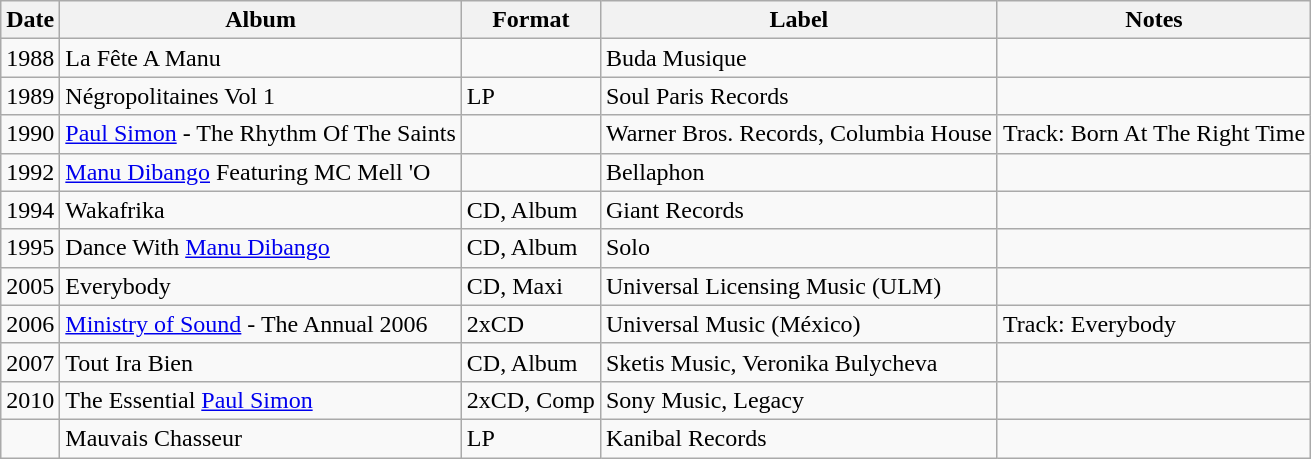<table class=wikitable>
<tr>
<th>Date</th>
<th>Album</th>
<th>Format</th>
<th>Label</th>
<th>Notes</th>
</tr>
<tr>
<td>1988</td>
<td>La Fête A Manu</td>
<td></td>
<td>Buda Musique</td>
<td></td>
</tr>
<tr>
<td>1989</td>
<td>Négropolitaines Vol 1</td>
<td>LP</td>
<td>Soul Paris Records</td>
<td></td>
</tr>
<tr>
<td>1990</td>
<td><a href='#'>Paul Simon</a> - The Rhythm Of The Saints</td>
<td></td>
<td>Warner Bros. Records, Columbia House</td>
<td>Track: Born At The Right Time</td>
</tr>
<tr>
<td>1992</td>
<td><a href='#'>Manu Dibango</a> Featuring MC Mell 'O</td>
<td></td>
<td>Bellaphon</td>
<td></td>
</tr>
<tr>
<td>1994</td>
<td>Wakafrika</td>
<td>CD, Album</td>
<td>Giant Records</td>
<td></td>
</tr>
<tr>
<td>1995</td>
<td>Dance With <a href='#'>Manu Dibango</a></td>
<td>CD, Album</td>
<td>Solo</td>
<td></td>
</tr>
<tr>
<td>2005</td>
<td>Everybody</td>
<td>CD, Maxi</td>
<td>Universal Licensing Music (ULM)</td>
<td></td>
</tr>
<tr>
<td>2006</td>
<td><a href='#'>Ministry of Sound</a> - The Annual 2006</td>
<td>2xCD</td>
<td>Universal Music (México)</td>
<td>Track: Everybody</td>
</tr>
<tr>
<td>2007</td>
<td>Tout Ira Bien</td>
<td>CD, Album</td>
<td>Sketis Music, Veronika Bulycheva</td>
<td></td>
</tr>
<tr>
<td>2010</td>
<td>The Essential <a href='#'>Paul Simon</a></td>
<td>2xCD, Comp</td>
<td>Sony Music, Legacy</td>
<td></td>
</tr>
<tr>
<td></td>
<td>Mauvais Chasseur</td>
<td>LP</td>
<td>Kanibal Records</td>
<td></td>
</tr>
</table>
